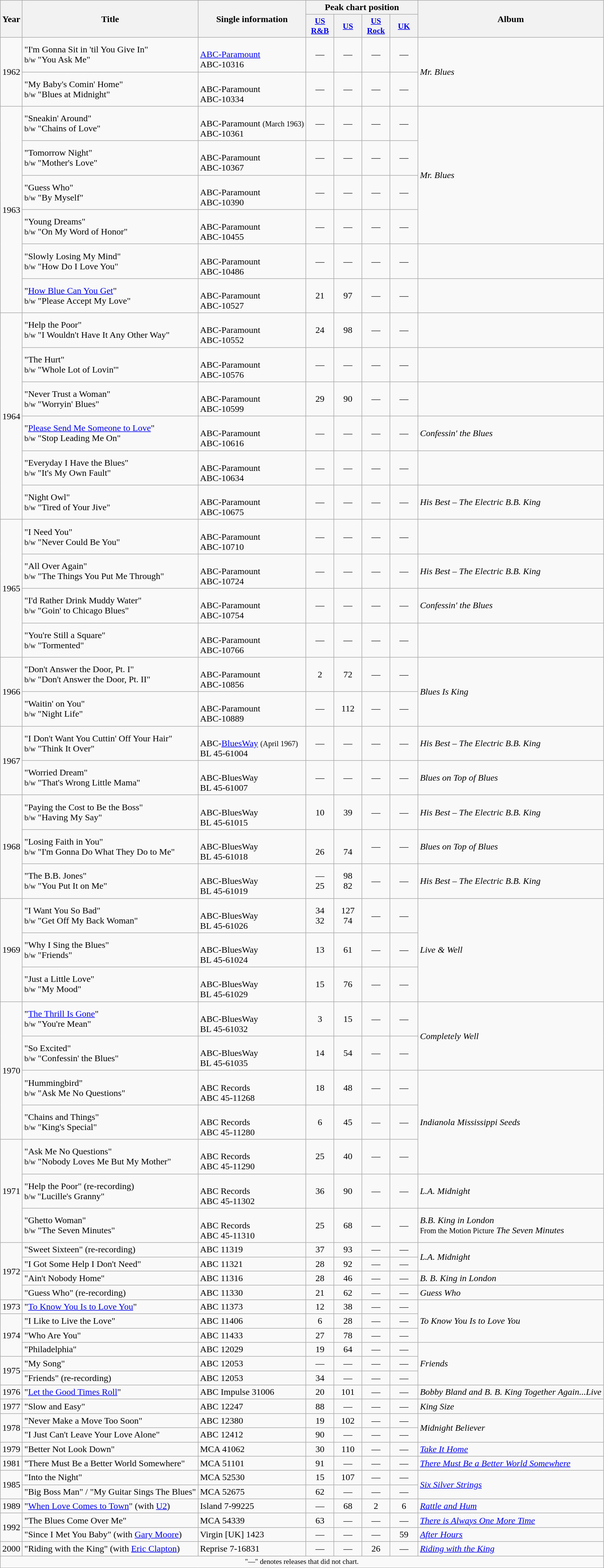<table class="wikitable">
<tr>
<th rowspan=2>Year</th>
<th rowspan=2>Title</th>
<th rowspan="2">Single information</th>
<th colspan=4>Peak chart position</th>
<th rowspan=2>Album</th>
</tr>
<tr>
<th style="width:3em;font-size:90%;"><a href='#'>US R&B</a></th>
<th style="width:3em;font-size:90%;"><a href='#'>US</a></th>
<th style="width:3em;font-size:90%;"><a href='#'>US Rock</a></th>
<th style="width:3em;font-size:90%;"><a href='#'>UK</a><br></th>
</tr>
<tr>
<td rowspan="2">1962</td>
<td>"I'm Gonna Sit in 'til You Give In"<br><small>b/w</small> "You Ask Me"</td>
<td><br><a href='#'>ABC-Paramount</a><br>
ABC-10316</td>
<td align="center">—</td>
<td align="center">—</td>
<td align="center">—</td>
<td align="center">—</td>
<td rowspan="2"><em>Mr. Blues</em></td>
</tr>
<tr>
<td>"My Baby's Comin' Home"<br><small>b/w</small> "Blues at Midnight"</td>
<td><br>ABC-Paramount<br>
ABC-10334</td>
<td align="center">—</td>
<td align="center">—</td>
<td align="center">—</td>
<td align="center">—</td>
</tr>
<tr>
<td rowspan="6">1963</td>
<td>"Sneakin' Around"<br><small>b/w</small> "Chains of Love"</td>
<td><br>ABC-Paramount <small>(March 1963)</small><br>
ABC-10361</td>
<td align="center">—</td>
<td align="center">—</td>
<td align="center">—</td>
<td align="center">—</td>
<td rowspan="4"><em>Mr. Blues</em></td>
</tr>
<tr>
<td>"Tomorrow Night"<br><small>b/w</small> "Mother's Love"</td>
<td><br>ABC-Paramount<br>
ABC-10367</td>
<td align="center">—</td>
<td align="center">—</td>
<td align="center">—</td>
<td align="center">—</td>
</tr>
<tr>
<td>"Guess Who"<br><small>b/w</small> "By Myself"</td>
<td><br>ABC-Paramount<br>
ABC-10390</td>
<td align="center">—</td>
<td align="center">—</td>
<td align="center">—</td>
<td align="center">—</td>
</tr>
<tr>
<td>"Young Dreams"<br><small>b/w</small> "On My Word of Honor"</td>
<td><br>ABC-Paramount<br>
ABC-10455</td>
<td align="center">—</td>
<td align="center">—</td>
<td align="center">—</td>
<td align="center">—</td>
</tr>
<tr>
<td>"Slowly Losing My Mind"<br><small>b/w</small> "How Do I Love You"</td>
<td><br>ABC-Paramount<br>
ABC-10486</td>
<td align="center">—</td>
<td align="center">—</td>
<td align="center">—</td>
<td align="center">—</td>
<td></td>
</tr>
<tr>
<td>"<a href='#'>How Blue Can You Get</a>"<br><small>b/w</small> "Please Accept My Love"</td>
<td><br>ABC-Paramount<br>
ABC-10527</td>
<td align="center">21</td>
<td align="center">97</td>
<td align="center">—</td>
<td align="center">—</td>
<td></td>
</tr>
<tr>
<td rowspan="6">1964</td>
<td>"Help the Poor" <br><small>b/w</small> "I Wouldn't Have It Any Other Way"</td>
<td><br>ABC-Paramount<br>
ABC-10552</td>
<td align="center">24</td>
<td align="center">98</td>
<td align="center">—</td>
<td align="center">—</td>
<td></td>
</tr>
<tr>
<td>"The Hurt" <br><small>b/w</small> "Whole Lot of Lovin'"</td>
<td><br>ABC-Paramount<br>
ABC-10576</td>
<td align="center">—</td>
<td align="center">—</td>
<td align="center">—</td>
<td align="center">—</td>
<td></td>
</tr>
<tr>
<td>"Never Trust a Woman" <br><small>b/w</small> "Worryin' Blues"</td>
<td><br>ABC-Paramount<br>
ABC-10599</td>
<td align="center">29</td>
<td align="center">90</td>
<td align="center">—</td>
<td align="center">—</td>
<td></td>
</tr>
<tr>
<td>"<a href='#'>Please Send Me Someone to Love</a>" <br><small>b/w</small> "Stop Leading Me On"</td>
<td><br>ABC-Paramount<br>
ABC-10616</td>
<td align="center">—</td>
<td align="center">—</td>
<td align="center">—</td>
<td align="center">—</td>
<td><em>Confessin' the Blues</em></td>
</tr>
<tr>
<td>"Everyday I Have the Blues" <br><small>b/w</small> "It's My Own Fault"</td>
<td><br>ABC-Paramount<br>
ABC-10634</td>
<td align="center">—</td>
<td align="center">—</td>
<td align="center">—</td>
<td align="center">—</td>
<td></td>
</tr>
<tr>
<td>"Night Owl" <br><small>b/w</small> "Tired of Your Jive"</td>
<td><br>ABC-Paramount<br>
ABC-10675</td>
<td align="center">—</td>
<td align="center">—</td>
<td align="center">—</td>
<td align="center">—</td>
<td><em>His Best – The Electric B.B. King</em></td>
</tr>
<tr>
<td rowspan="4">1965</td>
<td>"I Need You" <br><small>b/w</small> "Never Could Be You"</td>
<td><br>ABC-Paramount<br>
ABC-10710</td>
<td align="center">—</td>
<td align="center">—</td>
<td align="center">—</td>
<td align="center">—</td>
<td></td>
</tr>
<tr>
<td>"All Over Again" <br><small>b/w</small> "The Things You Put Me Through"</td>
<td><br>ABC-Paramount<br>
ABC-10724</td>
<td align="center">—</td>
<td align="center">—</td>
<td align="center">—</td>
<td align="center">—</td>
<td><em>His Best – The Electric B.B. King</em></td>
</tr>
<tr>
<td>"I'd Rather Drink Muddy Water" <br><small>b/w</small> "Goin' to Chicago Blues"</td>
<td><br>ABC-Paramount<br>
ABC-10754</td>
<td align="center">—</td>
<td align="center">—</td>
<td align="center">—</td>
<td align="center">—</td>
<td><em>Confessin' the Blues</em></td>
</tr>
<tr>
<td>"You're Still a Square" <br><small>b/w</small> "Tormented"</td>
<td><br>ABC-Paramount<br>
ABC-10766</td>
<td align="center">—</td>
<td align="center">—</td>
<td align="center">—</td>
<td align="center">—</td>
<td></td>
</tr>
<tr>
<td rowspan="2">1966</td>
<td>"Don't Answer the Door, Pt. I" <br><small>b/w</small> "Don't Answer the Door, Pt. II"</td>
<td><br>ABC-Paramount<br>
ABC-10856</td>
<td align="center">2</td>
<td align="center">72</td>
<td align="center">—</td>
<td align="center">—</td>
<td rowspan="2"><em>Blues Is King</em></td>
</tr>
<tr>
<td>"Waitin' on You" <br><small>b/w</small> "Night Life"</td>
<td><br>ABC-Paramount<br>
ABC-10889</td>
<td align="center">—</td>
<td align="center">112</td>
<td align="center">—</td>
<td align="center">—</td>
</tr>
<tr>
<td rowspan="2">1967</td>
<td>"I Don't Want You Cuttin' Off Your Hair" <br><small>b/w</small> "Think It Over"</td>
<td><br>ABC-<a href='#'>BluesWay</a> <small>(April 1967)</small><br>
BL 45-61004</td>
<td align="center">—</td>
<td align="center">—</td>
<td align="center">—</td>
<td align="center">—</td>
<td><em>His Best – The Electric B.B. King</em></td>
</tr>
<tr>
<td>"Worried Dream" <br><small>b/w</small> "That's Wrong Little Mama"</td>
<td><br>ABC-BluesWay<br>
BL 45-61007</td>
<td align="center">—</td>
<td align="center">—</td>
<td align="center">—</td>
<td align="center">—</td>
<td><em>Blues on Top of Blues</em></td>
</tr>
<tr>
<td rowspan="3">1968</td>
<td>"Paying the Cost to Be the Boss"<br><small>b/w</small> "Having My Say"</td>
<td><br>ABC-BluesWay<br>
BL 45-61015</td>
<td align="center">10</td>
<td align="center">39</td>
<td align="center">—</td>
<td align="center">—</td>
<td><em>His Best – The Electric B.B. King</em></td>
</tr>
<tr>
<td>"Losing Faith in You" <br><small>b/w</small> "I'm Gonna Do What They Do to Me"</td>
<td><br>ABC-BluesWay<br>
BL 45-61018</td>
<td align="center"><br>26</td>
<td align="center"><br>74</td>
<td align="center">—</td>
<td align="center">—</td>
<td><em>Blues on Top of Blues</em></td>
</tr>
<tr>
<td>"The B.B. Jones" <br><small>b/w</small> "You Put It on Me"</td>
<td><br>ABC-BluesWay<br>
BL 45-61019</td>
<td align="center">—<br>25</td>
<td align="center">98<br>82</td>
<td align="center">—</td>
<td align="center">—</td>
<td><em>His Best – The Electric B.B. King</em></td>
</tr>
<tr>
<td rowspan="3">1969</td>
<td>"I Want You So Bad" <br><small>b/w</small> "Get Off My Back Woman"</td>
<td><br>ABC-BluesWay<br>
BL 45-61026</td>
<td align="center">34<br>32</td>
<td align="center">127<br>74</td>
<td align="center">—</td>
<td align="center">—</td>
<td rowspan="3"><em>Live & Well</em></td>
</tr>
<tr>
<td>"Why I Sing the Blues" <br><small>b/w</small> "Friends"</td>
<td><br>ABC-BluesWay<br>
BL 45-61024</td>
<td align="center">13</td>
<td align="center">61</td>
<td align="center">—</td>
<td align="center">—</td>
</tr>
<tr>
<td>"Just a Little Love" <br><small>b/w</small> "My Mood"</td>
<td><br>ABC-BluesWay<br>
BL 45-61029</td>
<td align="center">15</td>
<td align="center">76</td>
<td align="center">—</td>
<td align="center">—</td>
</tr>
<tr>
<td rowspan="4">1970</td>
<td>"<a href='#'>The Thrill Is Gone</a>" <br><small>b/w</small> "You're Mean"</td>
<td><br>ABC-BluesWay<br>
BL 45-61032</td>
<td align="center">3</td>
<td align="center">15</td>
<td align="center">—</td>
<td align="center">—</td>
<td rowspan="2"><em>Completely Well</em></td>
</tr>
<tr>
<td>"So Excited" <br><small>b/w</small> "Confessin' the Blues"</td>
<td><br>ABC-BluesWay<br>
BL 45-61035</td>
<td align="center">14</td>
<td align="center">54</td>
<td align="center">—</td>
<td align="center">—</td>
</tr>
<tr>
<td>"Hummingbird" <br><small>b/w</small> "Ask Me No Questions"</td>
<td><br>ABC Records<br>
ABC 45-11268</td>
<td align="center">18</td>
<td align="center">48</td>
<td align="center">—</td>
<td align="center">—</td>
<td rowspan="3"><em>Indianola Mississippi Seeds</em></td>
</tr>
<tr>
<td>"Chains and Things" <br><small>b/w</small> "King's Special"</td>
<td><br>ABC Records<br>
ABC 45-11280</td>
<td align="center">6</td>
<td align="center">45</td>
<td align="center">—</td>
<td align="center">—</td>
</tr>
<tr>
<td rowspan="3">1971</td>
<td>"Ask Me No Questions" <br><small>b/w</small>  "Nobody Loves Me But My Mother"</td>
<td><br>ABC Records<br>
ABC 45-11290</td>
<td align="center">25</td>
<td align="center">40</td>
<td align="center">—</td>
<td align="center">—</td>
</tr>
<tr>
<td>"Help the Poor" (re-recording) <br><small>b/w </small>"Lucille's Granny"</td>
<td><br>ABC Records<br>
ABC 45-11302</td>
<td align="center">36</td>
<td align="center">90</td>
<td align="center">—</td>
<td align="center">—</td>
<td><em>L.A. Midnight</em></td>
</tr>
<tr>
<td>"Ghetto Woman"<br><small>b/w</small> "The Seven Minutes"</td>
<td><br>ABC Records<br>
ABC 45-11310</td>
<td align="center">25</td>
<td align="center">68</td>
<td align="center">—</td>
<td align="center">—</td>
<td><em>B.B. King in London</em><br><small>From the Motion Picture</small> <em>The Seven Minutes</em></td>
</tr>
<tr>
<td rowspan="4">1972</td>
<td>"Sweet Sixteen" (re-recording)</td>
<td>ABC 11319</td>
<td align="center">37</td>
<td align="center">93</td>
<td align="center">—</td>
<td align="center">—</td>
<td rowspan="2"><em>L.A. Midnight</em></td>
</tr>
<tr>
<td>"I Got Some Help I Don't Need"</td>
<td>ABC 11321</td>
<td align="center">28</td>
<td align="center">92</td>
<td align="center">—</td>
<td align="center">—</td>
</tr>
<tr>
<td>"Ain't Nobody Home"</td>
<td>ABC 11316</td>
<td align="center">28</td>
<td align="center">46</td>
<td align="center">—</td>
<td align="center">—</td>
<td><em>B. B. King in London</em></td>
</tr>
<tr>
<td>"Guess Who" (re-recording)</td>
<td>ABC 11330</td>
<td align="center">21</td>
<td align="center">62</td>
<td align="center">—</td>
<td align="center">—</td>
<td><em>Guess Who</em></td>
</tr>
<tr>
<td>1973</td>
<td>"<a href='#'>To Know You Is to Love You</a>"</td>
<td>ABC 11373</td>
<td align="center">12</td>
<td align="center">38</td>
<td align="center">—</td>
<td align="center">—</td>
<td rowspan="3"><em>To Know You Is to Love You</em></td>
</tr>
<tr>
<td rowspan="3">1974</td>
<td>"I Like to Live the Love"</td>
<td>ABC 11406</td>
<td align="center">6</td>
<td align="center">28</td>
<td align="center">—</td>
<td align="center">—</td>
</tr>
<tr>
<td>"Who Are You"</td>
<td>ABC 11433</td>
<td align="center">27</td>
<td align="center">78</td>
<td align="center">—</td>
<td align="center">—</td>
</tr>
<tr>
<td>"Philadelphia"</td>
<td>ABC 12029</td>
<td align="center">19</td>
<td align="center">64</td>
<td align="center">—</td>
<td align="center">—</td>
<td rowspan="3"><em>Friends</em></td>
</tr>
<tr>
<td rowspan="2">1975</td>
<td>"My Song"</td>
<td>ABC 12053</td>
<td align="center">—</td>
<td align="center">—</td>
<td align="center">—</td>
<td align="center">—</td>
</tr>
<tr>
<td>"Friends" (re-recording)</td>
<td>ABC 12053</td>
<td align="center">34</td>
<td align="center">—</td>
<td align="center">—</td>
<td align="center">—</td>
</tr>
<tr>
<td>1976</td>
<td>"<a href='#'>Let the Good Times Roll</a>"</td>
<td>ABC Impulse 31006</td>
<td align="center">20</td>
<td align="center">101</td>
<td align="center">—</td>
<td align="center">—</td>
<td><em>Bobby Bland and B. B. King Together Again...Live</em></td>
</tr>
<tr>
<td>1977</td>
<td>"Slow and Easy"</td>
<td>ABC 12247</td>
<td align="center">88</td>
<td align="center">—</td>
<td align="center">—</td>
<td align="center">—</td>
<td><em>King Size</em></td>
</tr>
<tr>
<td rowspan="2">1978</td>
<td>"Never Make a Move Too Soon"</td>
<td>ABC 12380</td>
<td align="center">19</td>
<td align="center">102</td>
<td align="center">—</td>
<td align="center">—</td>
<td rowspan="2"><em>Midnight Believer</em></td>
</tr>
<tr>
<td>"I Just Can't Leave Your Love Alone"</td>
<td>ABC 12412</td>
<td align="center">90</td>
<td align="center">—</td>
<td align="center">—</td>
<td align="center">—</td>
</tr>
<tr>
<td>1979</td>
<td>"Better Not Look Down"</td>
<td>MCA 41062</td>
<td align="center">30</td>
<td align="center">110</td>
<td align="center">—</td>
<td align="center">—</td>
<td><em><a href='#'>Take It Home</a></em></td>
</tr>
<tr>
<td>1981</td>
<td>"There Must Be a Better World Somewhere"</td>
<td>MCA 51101</td>
<td align="center">91</td>
<td align="center">—</td>
<td align="center">—</td>
<td align="center">—</td>
<td><em><a href='#'>There Must Be a Better World Somewhere</a></em></td>
</tr>
<tr>
<td rowspan="2">1985</td>
<td>"Into the Night"</td>
<td>MCA 52530</td>
<td align="center">15</td>
<td align="center">107</td>
<td align="center">—</td>
<td align="center">—</td>
<td rowspan="2"><em><a href='#'>Six Silver Strings</a></em></td>
</tr>
<tr>
<td>"Big Boss Man" / "My Guitar Sings The Blues"</td>
<td>MCA 52675</td>
<td align="center">62</td>
<td align="center">—</td>
<td align="center">—</td>
<td align="center">—</td>
</tr>
<tr>
<td>1989</td>
<td>"<a href='#'>When Love Comes to Town</a>" (with <a href='#'>U2</a>)</td>
<td>Island 7-99225</td>
<td align="center">—</td>
<td align="center">68</td>
<td align="center">2</td>
<td align="center">6</td>
<td><em><a href='#'>Rattle and Hum</a></em></td>
</tr>
<tr>
<td rowspan="2">1992</td>
<td>"The Blues Come Over Me"</td>
<td>MCA 54339</td>
<td align="center">63</td>
<td align="center">—</td>
<td align="center">—</td>
<td align="center">—</td>
<td><em><a href='#'>There is Always One More Time</a></em></td>
</tr>
<tr>
<td>"Since I Met You Baby" (with <a href='#'>Gary Moore</a>)</td>
<td>Virgin [UK] 1423</td>
<td align="center">—</td>
<td align="center">—</td>
<td align="center">—</td>
<td align="center">59</td>
<td><em><a href='#'>After Hours</a></em></td>
</tr>
<tr>
<td>2000</td>
<td>"Riding with the King" (with <a href='#'>Eric Clapton</a>)</td>
<td>Reprise 7-16831</td>
<td align="center">—</td>
<td align="center">—</td>
<td align="center">26</td>
<td align="center">—</td>
<td><em><a href='#'>Riding with the King</a></em></td>
</tr>
<tr>
<td colspan="12" align="center" style="font-size:80%">"—" denotes releases that did not chart.</td>
</tr>
</table>
